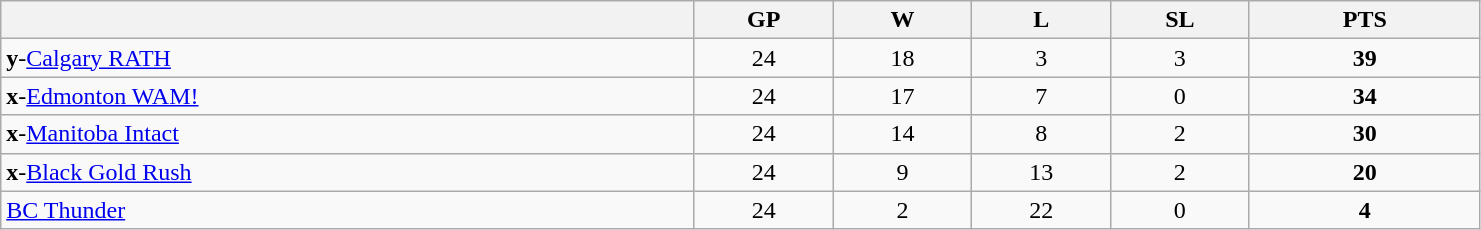<table class="wikitable" style="text-align:center">
<tr>
<th bgcolor="#DDDDFF" width="15%"></th>
<th bgcolor="#DDDDFF" width="3%">GP</th>
<th bgcolor="#DDDDFF" width="3%">W</th>
<th bgcolor="#DDDDFF" width="3%">L</th>
<th bgcolor="#DDDDFF" width="3%">SL</th>
<th bgcolor="#DDDDFF" width="5%">PTS</th>
</tr>
<tr>
<td align=left><strong>y</strong>-<a href='#'>Calgary RATH</a></td>
<td>24</td>
<td>18</td>
<td>3</td>
<td>3</td>
<td><strong>39</strong></td>
</tr>
<tr>
<td align=left><strong>x</strong>-<a href='#'>Edmonton WAM!</a></td>
<td>24</td>
<td>17</td>
<td>7</td>
<td>0</td>
<td><strong>34</strong></td>
</tr>
<tr>
<td align=left><strong>x</strong>-<a href='#'>Manitoba Intact</a></td>
<td>24</td>
<td>14</td>
<td>8</td>
<td>2</td>
<td><strong>30</strong></td>
</tr>
<tr>
<td align=left><strong>x</strong>-<a href='#'>Black Gold Rush</a></td>
<td>24</td>
<td>9</td>
<td>13</td>
<td>2</td>
<td><strong>20</strong></td>
</tr>
<tr>
<td align=left><a href='#'>BC Thunder</a></td>
<td>24</td>
<td>2</td>
<td>22</td>
<td>0</td>
<td><strong>4</strong></td>
</tr>
</table>
